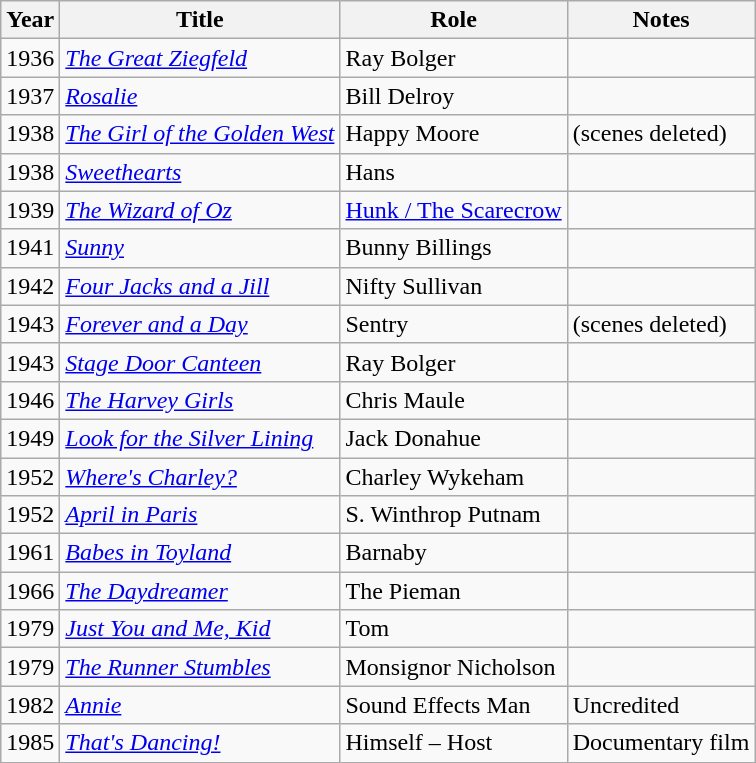<table class="wikitable">
<tr>
<th>Year</th>
<th>Title</th>
<th>Role</th>
<th>Notes</th>
</tr>
<tr>
<td>1936</td>
<td><em><a href='#'>The Great Ziegfeld</a></em></td>
<td>Ray Bolger</td>
<td></td>
</tr>
<tr>
<td>1937</td>
<td><em><a href='#'>Rosalie</a></em></td>
<td>Bill Delroy</td>
<td></td>
</tr>
<tr>
<td>1938</td>
<td><em><a href='#'>The Girl of the Golden West</a></em></td>
<td>Happy Moore</td>
<td>(scenes deleted)</td>
</tr>
<tr>
<td>1938</td>
<td><em><a href='#'>Sweethearts</a></em></td>
<td>Hans</td>
<td></td>
</tr>
<tr>
<td>1939</td>
<td><em><a href='#'>The Wizard of Oz</a></em></td>
<td><a href='#'>Hunk / The Scarecrow</a></td>
<td></td>
</tr>
<tr>
<td>1941</td>
<td><em><a href='#'>Sunny</a></em></td>
<td>Bunny Billings</td>
<td></td>
</tr>
<tr>
<td>1942</td>
<td><em><a href='#'>Four Jacks and a Jill</a></em></td>
<td>Nifty Sullivan</td>
<td></td>
</tr>
<tr>
<td>1943</td>
<td><em><a href='#'>Forever and a Day</a></em></td>
<td>Sentry</td>
<td>(scenes deleted)</td>
</tr>
<tr>
<td>1943</td>
<td><em><a href='#'>Stage Door Canteen</a></em></td>
<td>Ray Bolger</td>
<td></td>
</tr>
<tr>
<td>1946</td>
<td><em><a href='#'>The Harvey Girls</a></em></td>
<td>Chris Maule</td>
<td></td>
</tr>
<tr>
<td>1949</td>
<td><em><a href='#'>Look for the Silver Lining</a></em></td>
<td>Jack Donahue</td>
<td></td>
</tr>
<tr>
<td>1952</td>
<td><em><a href='#'>Where's Charley?</a></em></td>
<td>Charley Wykeham</td>
<td></td>
</tr>
<tr>
<td>1952</td>
<td><em><a href='#'>April in Paris</a></em></td>
<td>S. Winthrop Putnam</td>
<td></td>
</tr>
<tr>
<td>1961</td>
<td><em><a href='#'>Babes in Toyland</a></em></td>
<td>Barnaby</td>
<td></td>
</tr>
<tr>
<td>1966</td>
<td><em><a href='#'>The Daydreamer</a></em></td>
<td>The Pieman</td>
<td></td>
</tr>
<tr>
<td>1979</td>
<td><em><a href='#'>Just You and Me, Kid</a></em></td>
<td>Tom</td>
<td></td>
</tr>
<tr>
<td>1979</td>
<td><em><a href='#'>The Runner Stumbles</a></em></td>
<td>Monsignor Nicholson</td>
<td></td>
</tr>
<tr>
<td>1982</td>
<td><em><a href='#'>Annie</a></em></td>
<td>Sound Effects Man</td>
<td>Uncredited</td>
</tr>
<tr>
<td>1985</td>
<td><em><a href='#'>That's Dancing!</a></em></td>
<td>Himself – Host</td>
<td>Documentary film</td>
</tr>
</table>
